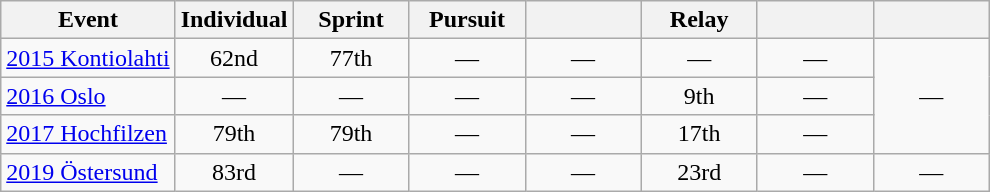<table class="wikitable" style="text-align: center;">
<tr ">
<th>Event</th>
<th style="width:70px;">Individual</th>
<th style="width:70px;">Sprint</th>
<th style="width:70px;">Pursuit</th>
<th style="width:70px;"></th>
<th style="width:70px;">Relay</th>
<th style="width:70px;"></th>
<th style="width:70px;"></th>
</tr>
<tr>
<td align=left> <a href='#'>2015 Kontiolahti</a></td>
<td>62nd</td>
<td>77th</td>
<td>—</td>
<td>—</td>
<td>—</td>
<td>—</td>
<td rowspan="3">—</td>
</tr>
<tr>
<td align=left> <a href='#'>2016 Oslo</a></td>
<td>—</td>
<td>—</td>
<td>—</td>
<td>—</td>
<td>9th</td>
<td>—</td>
</tr>
<tr>
<td align="left"> <a href='#'>2017 Hochfilzen</a></td>
<td>79th</td>
<td>79th</td>
<td>—</td>
<td>—</td>
<td>17th</td>
<td>—</td>
</tr>
<tr>
<td align=left> <a href='#'>2019 Östersund</a></td>
<td>83rd</td>
<td>—</td>
<td>—</td>
<td>—</td>
<td>23rd</td>
<td>—</td>
<td>—</td>
</tr>
</table>
